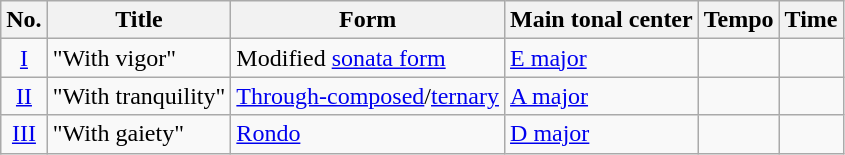<table class="wikitable">
<tr>
<th>No.</th>
<th>Title</th>
<th>Form</th>
<th>Main tonal center</th>
<th>Tempo</th>
<th>Time</th>
</tr>
<tr>
<td style="text-align:center;"><a href='#'>I</a></td>
<td>"With vigor"</td>
<td>Modified <a href='#'>sonata form</a></td>
<td><a href='#'>E major</a></td>
<td></td>
<td style="text-align:center;"></td>
</tr>
<tr>
<td style="text-align:center;"><a href='#'>II</a></td>
<td>"With tranquility"</td>
<td><a href='#'>Through-composed</a>/<a href='#'>ternary</a></td>
<td><a href='#'>A major</a></td>
<td></td>
<td style="text-align:center;"></td>
</tr>
<tr>
<td style="text-align:center;"><a href='#'>III</a></td>
<td>"With gaiety"</td>
<td><a href='#'>Rondo</a></td>
<td><a href='#'>D major</a></td>
<td></td>
<td style="text-align:center;"></td>
</tr>
</table>
